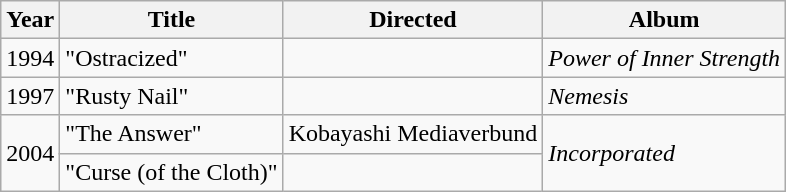<table class="wikitable">
<tr>
<th>Year</th>
<th>Title</th>
<th>Directed</th>
<th>Album</th>
</tr>
<tr>
<td>1994</td>
<td>"Ostracized"</td>
<td></td>
<td><em>Power of Inner Strength</em></td>
</tr>
<tr>
<td>1997</td>
<td>"Rusty Nail"</td>
<td></td>
<td><em>Nemesis</em></td>
</tr>
<tr>
<td rowspan=2>2004</td>
<td>"The Answer"</td>
<td>Kobayashi Mediaverbund</td>
<td rowspan=2><em>Incorporated</em></td>
</tr>
<tr>
<td>"Curse (of the Cloth)"</td>
<td></td>
</tr>
</table>
